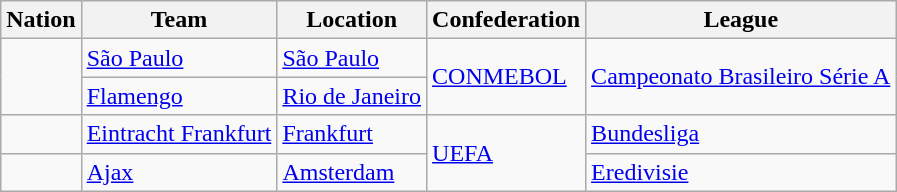<table class="wikitable sortable">
<tr>
<th>Nation</th>
<th>Team</th>
<th>Location</th>
<th>Confederation</th>
<th>League</th>
</tr>
<tr>
<td rowspan="2"></td>
<td><a href='#'>São Paulo</a></td>
<td><a href='#'>São Paulo</a></td>
<td rowspan=2><a href='#'>CONMEBOL</a></td>
<td rowspan=2><a href='#'>Campeonato Brasileiro Série A</a></td>
</tr>
<tr>
<td><a href='#'>Flamengo</a></td>
<td><a href='#'>Rio de Janeiro</a></td>
</tr>
<tr>
<td></td>
<td><a href='#'>Eintracht Frankfurt</a></td>
<td><a href='#'>Frankfurt</a></td>
<td rowspan=2><a href='#'>UEFA</a></td>
<td><a href='#'>Bundesliga</a></td>
</tr>
<tr>
<td></td>
<td><a href='#'>Ajax</a></td>
<td><a href='#'>Amsterdam</a></td>
<td><a href='#'>Eredivisie</a></td>
</tr>
</table>
